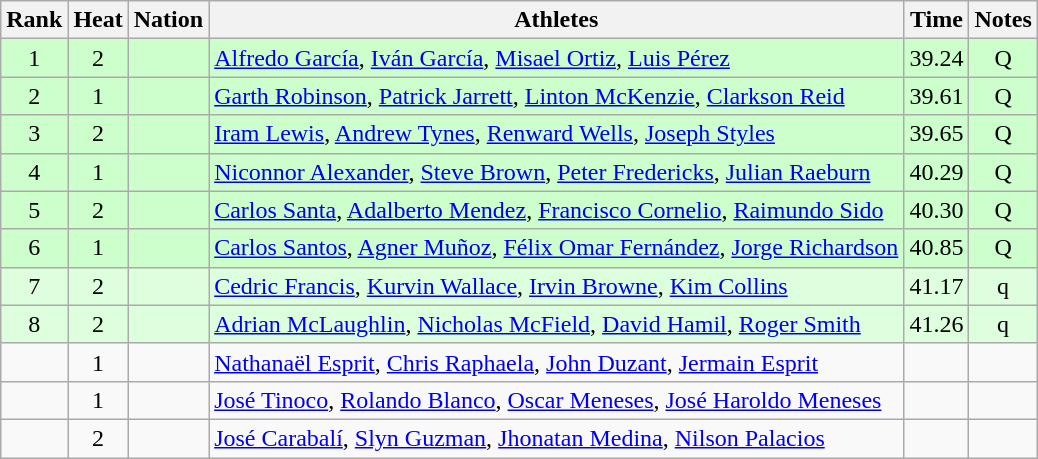<table class="wikitable sortable" style="text-align:center">
<tr>
<th>Rank</th>
<th>Heat</th>
<th>Nation</th>
<th>Athletes</th>
<th>Time</th>
<th>Notes</th>
</tr>
<tr bgcolor=ccffcc>
<td>1</td>
<td>2</td>
<td align=left></td>
<td align=left><a href='#'>Alfredo García</a>, <a href='#'>Iván García</a>, <a href='#'>Misael Ortiz</a>, <a href='#'>Luis Pérez</a></td>
<td>39.24</td>
<td>Q</td>
</tr>
<tr bgcolor=ccffcc>
<td>2</td>
<td>1</td>
<td align=left></td>
<td align=left><a href='#'>Garth Robinson</a>, <a href='#'>Patrick Jarrett</a>, <a href='#'>Linton McKenzie</a>, <a href='#'>Clarkson Reid</a></td>
<td>39.61</td>
<td>Q</td>
</tr>
<tr bgcolor=ccffcc>
<td>3</td>
<td>2</td>
<td align=left></td>
<td align=left><a href='#'>Iram Lewis</a>, <a href='#'>Andrew Tynes</a>, <a href='#'>Renward Wells</a>, <a href='#'>Joseph Styles</a></td>
<td>39.65</td>
<td>Q</td>
</tr>
<tr bgcolor=ccffcc>
<td>4</td>
<td>1</td>
<td align=left></td>
<td align=left><a href='#'>Niconnor Alexander</a>, <a href='#'>Steve Brown</a>, <a href='#'>Peter Fredericks</a>, <a href='#'>Julian Raeburn</a></td>
<td>40.29</td>
<td>Q</td>
</tr>
<tr bgcolor=ccffcc>
<td>5</td>
<td>2</td>
<td align=left></td>
<td align=left><a href='#'>Carlos Santa</a>, <a href='#'>Adalberto Mendez</a>, <a href='#'>Francisco Cornelio</a>, <a href='#'>Raimundo Sido</a></td>
<td>40.30</td>
<td>Q</td>
</tr>
<tr bgcolor=ccffcc>
<td>6</td>
<td>1</td>
<td align=left></td>
<td align=left><a href='#'>Carlos Santos</a>, <a href='#'>Agner Muñoz</a>, <a href='#'>Félix Omar Fernández</a>, <a href='#'>Jorge Richardson</a></td>
<td>40.85</td>
<td>Q</td>
</tr>
<tr bgcolor=ddffdd>
<td>7</td>
<td>2</td>
<td align=left></td>
<td align=left><a href='#'>Cedric Francis</a>, <a href='#'>Kurvin Wallace</a>, <a href='#'>Irvin Browne</a>, <a href='#'>Kim Collins</a></td>
<td>41.17</td>
<td>q</td>
</tr>
<tr bgcolor=ddffdd>
<td>8</td>
<td>2</td>
<td align=left></td>
<td align=left><a href='#'>Adrian McLaughlin</a>, <a href='#'>Nicholas McField</a>, <a href='#'>David Hamil</a>, <a href='#'>Roger Smith</a></td>
<td>41.26</td>
<td>q</td>
</tr>
<tr>
<td></td>
<td>1</td>
<td align=left></td>
<td align=left><a href='#'>Nathanaël Esprit</a>, <a href='#'>Chris Raphaela</a>, <a href='#'>John Duzant</a>, <a href='#'>Jermain Esprit</a></td>
<td></td>
<td></td>
</tr>
<tr>
<td></td>
<td>1</td>
<td align=left></td>
<td align=left><a href='#'>José Tinoco</a>, <a href='#'>Rolando Blanco</a>, <a href='#'>Oscar Meneses</a>, <a href='#'>José Haroldo Meneses</a></td>
<td></td>
<td></td>
</tr>
<tr>
<td></td>
<td>2</td>
<td align=left></td>
<td align=left><a href='#'>José Carabalí</a>, <a href='#'>Slyn Guzman</a>, <a href='#'>Jhonatan Medina</a>, <a href='#'>Nilson Palacios</a></td>
<td></td>
<td></td>
</tr>
</table>
